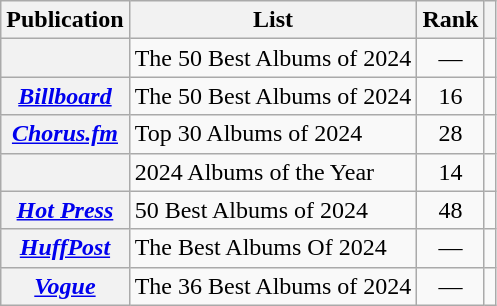<table class="wikitable sortable plainrowheaders">
<tr>
<th scope="col">Publication</th>
<th scope="col">List</th>
<th scope="col">Rank</th>
<th scope="col"></th>
</tr>
<tr>
<th scope="row"></th>
<td>The 50 Best Albums of 2024</td>
<td style="text-align: center;">—</td>
<td style="text-align: center;"></td>
</tr>
<tr>
<th scope="row"><a href='#'> <em>Billboard</em></a></th>
<td>The 50 Best Albums of 2024</td>
<td style="text-align: center;">16</td>
<td style="text-align: center;"></td>
</tr>
<tr>
<th scope="row"><a href='#'><em>Chorus.fm</em></a></th>
<td>Top 30 Albums of 2024</td>
<td style="text-align: center;">28</td>
<td style="text-align: center;"></td>
</tr>
<tr>
<th scope="row"></th>
<td>2024 Albums of the Year</td>
<td style="text-align: center;">14</td>
<td style="text-align: center;"></td>
</tr>
<tr>
<th scope="row"><a href='#'><em>Hot Press</em></a></th>
<td>50 Best Albums of 2024</td>
<td style="text-align: center;">48</td>
<td style="text-align: center;"></td>
</tr>
<tr>
<th scope="row"><a href='#'><em>HuffPost</em></a></th>
<td>The Best Albums Of 2024</td>
<td style="text-align: center;">—</td>
<td style="text-align: center;"></td>
</tr>
<tr>
<th scope="row"><a href='#'><em>Vogue</em></a></th>
<td>The 36 Best Albums of 2024</td>
<td style="text-align: center;">—</td>
<td style="text-align: center;"></td>
</tr>
</table>
